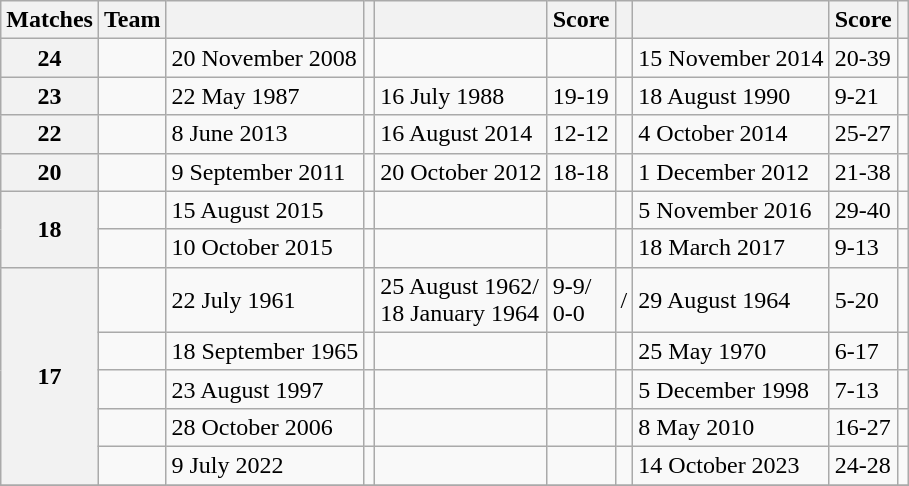<table class="wikitable sortable">
<tr>
<th>Matches</th>
<th>Team</th>
<th></th>
<th></th>
<th></th>
<th>Score</th>
<th></th>
<th></th>
<th>Score</th>
<th></th>
</tr>
<tr>
<th>24</th>
<td><em></em></td>
<td>20 November 2008</td>
<td></td>
<td></td>
<td></td>
<td></td>
<td>15 November 2014</td>
<td>20-39</td>
<td></td>
</tr>
<tr>
<th>23</th>
<td></td>
<td>22 May 1987</td>
<td></td>
<td>16 July 1988</td>
<td>19-19</td>
<td></td>
<td>18 August 1990</td>
<td>9-21</td>
<td></td>
</tr>
<tr>
<th>22</th>
<td></td>
<td>8 June 2013</td>
<td></td>
<td>16 August 2014</td>
<td>12-12</td>
<td></td>
<td>4 October 2014</td>
<td>25-27</td>
<td></td>
</tr>
<tr>
<th>20</th>
<td></td>
<td>9 September 2011</td>
<td></td>
<td>20 October 2012</td>
<td>18-18</td>
<td></td>
<td>1 December 2012</td>
<td>21-38</td>
<td></td>
</tr>
<tr>
<th rowspan="2">18</th>
<td></td>
<td>15 August 2015</td>
<td></td>
<td></td>
<td></td>
<td></td>
<td>5 November 2016</td>
<td>29-40</td>
<td></td>
</tr>
<tr>
<td></td>
<td>10 October 2015</td>
<td></td>
<td></td>
<td></td>
<td></td>
<td>18 March 2017</td>
<td>9-13</td>
<td></td>
</tr>
<tr>
<th rowspan="5">17</th>
<td></td>
<td>22 July 1961</td>
<td></td>
<td>25 August 1962/<br>18 January 1964</td>
<td>9-9/<br>0-0</td>
<td>/<br></td>
<td>29 August 1964</td>
<td>5-20</td>
<td></td>
</tr>
<tr>
<td></td>
<td>18 September 1965</td>
<td></td>
<td></td>
<td></td>
<td></td>
<td>25 May 1970</td>
<td>6-17</td>
<td></td>
</tr>
<tr>
<td></td>
<td>23 August 1997</td>
<td></td>
<td></td>
<td></td>
<td></td>
<td>5 December 1998</td>
<td>7-13</td>
<td></td>
</tr>
<tr>
<td><em></em></td>
<td>28 October 2006</td>
<td></td>
<td></td>
<td></td>
<td></td>
<td>8 May 2010</td>
<td>16-27</td>
<td></td>
</tr>
<tr>
<td></td>
<td>9 July 2022</td>
<td></td>
<td></td>
<td></td>
<td></td>
<td>14 October 2023</td>
<td>24-28</td>
<td></td>
</tr>
<tr>
</tr>
</table>
